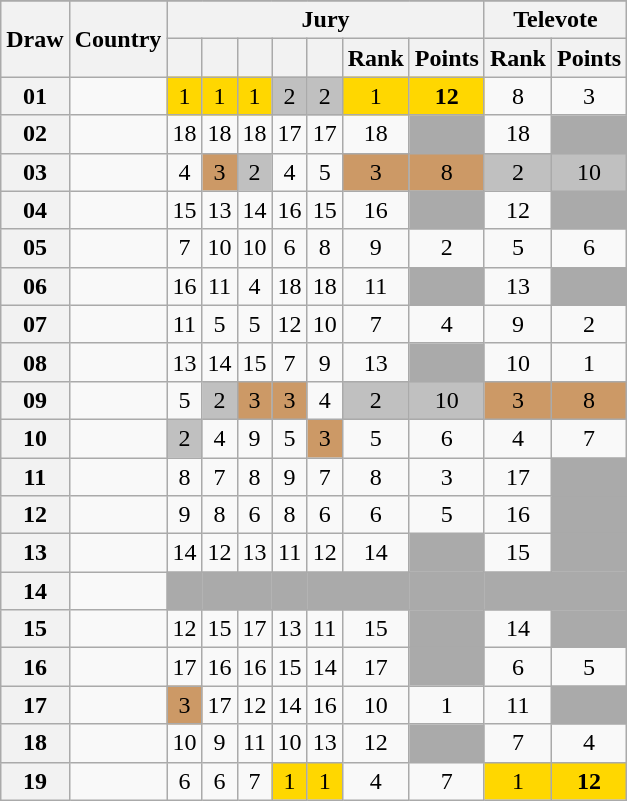<table class="sortable wikitable collapsible plainrowheaders" style="text-align:center;">
<tr>
</tr>
<tr>
<th scope="col" rowspan="2">Draw</th>
<th scope="col" rowspan="2">Country</th>
<th scope="col" colspan="7">Jury</th>
<th scope="col" colspan="2">Televote</th>
</tr>
<tr>
<th scope="col"></th>
<th scope="col"></th>
<th scope="col"></th>
<th scope="col"></th>
<th scope="col"></th>
<th scope="col">Rank</th>
<th scope="col">Points</th>
<th scope="col">Rank</th>
<th scope="col">Points</th>
</tr>
<tr>
<th scope="row" style="text-align:center;">01</th>
<td style="text-align:left;"></td>
<td style="background:gold;">1</td>
<td style="background:gold;">1</td>
<td style="background:gold;">1</td>
<td style="background:silver;">2</td>
<td style="background:silver;">2</td>
<td style="background:gold;">1</td>
<td style="background:gold;"><strong>12</strong></td>
<td>8</td>
<td>3</td>
</tr>
<tr>
<th scope="row" style="text-align:center;">02</th>
<td style="text-align:left;"></td>
<td>18</td>
<td>18</td>
<td>18</td>
<td>17</td>
<td>17</td>
<td>18</td>
<td style="background:#AAAAAA;"></td>
<td>18</td>
<td style="background:#AAAAAA;"></td>
</tr>
<tr>
<th scope="row" style="text-align:center;">03</th>
<td style="text-align:left;"></td>
<td>4</td>
<td style="background:#CC9966;">3</td>
<td style="background:silver;">2</td>
<td>4</td>
<td>5</td>
<td style="background:#CC9966;">3</td>
<td style="background:#CC9966;">8</td>
<td style="background:silver;">2</td>
<td style="background:silver;">10</td>
</tr>
<tr>
<th scope="row" style="text-align:center;">04</th>
<td style="text-align:left;"></td>
<td>15</td>
<td>13</td>
<td>14</td>
<td>16</td>
<td>15</td>
<td>16</td>
<td style="background:#AAAAAA;"></td>
<td>12</td>
<td style="background:#AAAAAA;"></td>
</tr>
<tr>
<th scope="row" style="text-align:center;">05</th>
<td style="text-align:left;"></td>
<td>7</td>
<td>10</td>
<td>10</td>
<td>6</td>
<td>8</td>
<td>9</td>
<td>2</td>
<td>5</td>
<td>6</td>
</tr>
<tr>
<th scope="row" style="text-align:center;">06</th>
<td style="text-align:left;"></td>
<td>16</td>
<td>11</td>
<td>4</td>
<td>18</td>
<td>18</td>
<td>11</td>
<td style="background:#AAAAAA;"></td>
<td>13</td>
<td style="background:#AAAAAA;"></td>
</tr>
<tr>
<th scope="row" style="text-align:center;">07</th>
<td style="text-align:left;"></td>
<td>11</td>
<td>5</td>
<td>5</td>
<td>12</td>
<td>10</td>
<td>7</td>
<td>4</td>
<td>9</td>
<td>2</td>
</tr>
<tr>
<th scope="row" style="text-align:center;">08</th>
<td style="text-align:left;"></td>
<td>13</td>
<td>14</td>
<td>15</td>
<td>7</td>
<td>9</td>
<td>13</td>
<td style="background:#AAAAAA;"></td>
<td>10</td>
<td>1</td>
</tr>
<tr>
<th scope="row" style="text-align:center;">09</th>
<td style="text-align:left;"></td>
<td>5</td>
<td style="background:silver;">2</td>
<td style="background:#CC9966;">3</td>
<td style="background:#CC9966;">3</td>
<td>4</td>
<td style="background:silver;">2</td>
<td style="background:silver;">10</td>
<td style="background:#CC9966;">3</td>
<td style="background:#CC9966;">8</td>
</tr>
<tr>
<th scope="row" style="text-align:center;">10</th>
<td style="text-align:left;"></td>
<td style="background:silver;">2</td>
<td>4</td>
<td>9</td>
<td>5</td>
<td style="background:#CC9966;">3</td>
<td>5</td>
<td>6</td>
<td>4</td>
<td>7</td>
</tr>
<tr>
<th scope="row" style="text-align:center;">11</th>
<td style="text-align:left;"></td>
<td>8</td>
<td>7</td>
<td>8</td>
<td>9</td>
<td>7</td>
<td>8</td>
<td>3</td>
<td>17</td>
<td style="background:#AAAAAA;"></td>
</tr>
<tr>
<th scope="row" style="text-align:center;">12</th>
<td style="text-align:left;"></td>
<td>9</td>
<td>8</td>
<td>6</td>
<td>8</td>
<td>6</td>
<td>6</td>
<td>5</td>
<td>16</td>
<td style="background:#AAAAAA;"></td>
</tr>
<tr>
<th scope="row" style="text-align:center;">13</th>
<td style="text-align:left;"></td>
<td>14</td>
<td>12</td>
<td>13</td>
<td>11</td>
<td>12</td>
<td>14</td>
<td style="background:#AAAAAA;"></td>
<td>15</td>
<td style="background:#AAAAAA;"></td>
</tr>
<tr class="sortbottom">
<th scope="row" style="text-align:center;">14</th>
<td style="text-align:left;"></td>
<td style="background:#AAAAAA;"></td>
<td style="background:#AAAAAA;"></td>
<td style="background:#AAAAAA;"></td>
<td style="background:#AAAAAA;"></td>
<td style="background:#AAAAAA;"></td>
<td style="background:#AAAAAA;"></td>
<td style="background:#AAAAAA;"></td>
<td style="background:#AAAAAA;"></td>
<td style="background:#AAAAAA;"></td>
</tr>
<tr>
<th scope="row" style="text-align:center;">15</th>
<td style="text-align:left;"></td>
<td>12</td>
<td>15</td>
<td>17</td>
<td>13</td>
<td>11</td>
<td>15</td>
<td style="background:#AAAAAA;"></td>
<td>14</td>
<td style="background:#AAAAAA;"></td>
</tr>
<tr>
<th scope="row" style="text-align:center;">16</th>
<td style="text-align:left;"></td>
<td>17</td>
<td>16</td>
<td>16</td>
<td>15</td>
<td>14</td>
<td>17</td>
<td style="background:#AAAAAA;"></td>
<td>6</td>
<td>5</td>
</tr>
<tr>
<th scope="row" style="text-align:center;">17</th>
<td style="text-align:left;"></td>
<td style="background:#CC9966;">3</td>
<td>17</td>
<td>12</td>
<td>14</td>
<td>16</td>
<td>10</td>
<td>1</td>
<td>11</td>
<td style="background:#AAAAAA;"></td>
</tr>
<tr>
<th scope="row" style="text-align:center;">18</th>
<td style="text-align:left;"></td>
<td>10</td>
<td>9</td>
<td>11</td>
<td>10</td>
<td>13</td>
<td>12</td>
<td style="background:#AAAAAA;"></td>
<td>7</td>
<td>4</td>
</tr>
<tr>
<th scope="row" style="text-align:center;">19</th>
<td style="text-align:left;"></td>
<td>6</td>
<td>6</td>
<td>7</td>
<td style="background:gold;">1</td>
<td style="background:gold;">1</td>
<td>4</td>
<td>7</td>
<td style="background:gold;">1</td>
<td style="background:gold;"><strong>12</strong></td>
</tr>
</table>
